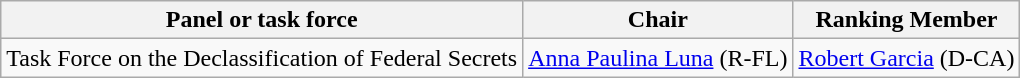<table class="wikitable">
<tr>
<th>Panel or task force</th>
<th>Chair</th>
<th>Ranking Member</th>
</tr>
<tr>
<td>Task Force on the Declassification of Federal Secrets</td>
<td><a href='#'>Anna Paulina Luna</a> (R-FL)</td>
<td><a href='#'>Robert Garcia</a> (D-CA)</td>
</tr>
</table>
